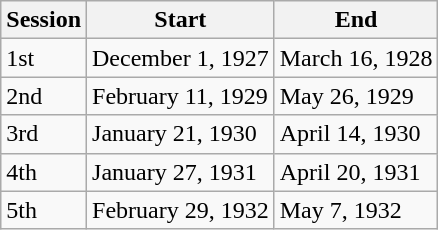<table class="wikitable">
<tr>
<th>Session</th>
<th>Start</th>
<th>End</th>
</tr>
<tr>
<td>1st</td>
<td>December 1, 1927</td>
<td>March 16, 1928</td>
</tr>
<tr>
<td>2nd</td>
<td>February 11, 1929</td>
<td>May 26, 1929</td>
</tr>
<tr>
<td>3rd</td>
<td>January 21, 1930</td>
<td>April 14, 1930</td>
</tr>
<tr>
<td>4th</td>
<td>January 27, 1931</td>
<td>April 20, 1931</td>
</tr>
<tr>
<td>5th</td>
<td>February 29, 1932</td>
<td>May 7, 1932</td>
</tr>
</table>
